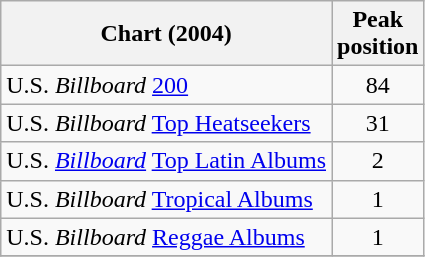<table class="wikitable sortable">
<tr>
<th>Chart (2004)</th>
<th>Peak<br>position</th>
</tr>
<tr>
<td align="left">U.S. <em>Billboard</em> <a href='#'>200</a></td>
<td align="center">84</td>
</tr>
<tr>
<td align="left">U.S. <em>Billboard</em> <a href='#'>Top Heatseekers</a></td>
<td align="center">31</td>
</tr>
<tr>
<td align="left">U.S. <em><a href='#'>Billboard</a></em> <a href='#'>Top Latin Albums</a></td>
<td align="center">2</td>
</tr>
<tr>
<td align="left">U.S. <em>Billboard</em> <a href='#'>Tropical Albums</a></td>
<td align="center">1</td>
</tr>
<tr>
<td align="left">U.S. <em>Billboard</em> <a href='#'>Reggae Albums</a></td>
<td align="center">1</td>
</tr>
<tr>
</tr>
</table>
